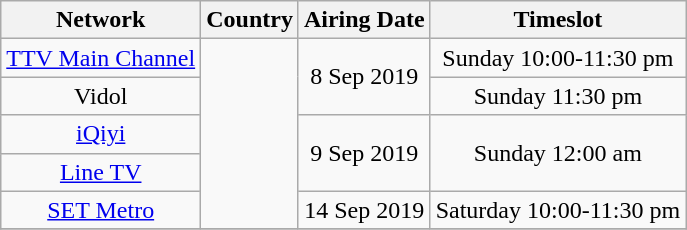<table class="wikitable" style="text-align:center">
<tr>
<th>Network</th>
<th>Country</th>
<th>Airing Date</th>
<th>Timeslot</th>
</tr>
<tr>
<td style="text-align: center;"><a href='#'>TTV Main Channel</a></td>
<td rowspan="5"></td>
<td rowspan="2" style="text-align: center;">8 Sep 2019</td>
<td style="text-align: center;">Sunday 10:00-11:30 pm</td>
</tr>
<tr>
<td style="text-align: center;">Vidol</td>
<td style="text-align: center;">Sunday 11:30 pm</td>
</tr>
<tr>
<td style="text-align: center;"><a href='#'>iQiyi</a></td>
<td rowspan="2" style="text-align: center;">9 Sep 2019</td>
<td rowspan="2" style="text-align: center;">Sunday 12:00 am</td>
</tr>
<tr>
<td><a href='#'>Line TV</a></td>
</tr>
<tr>
<td style="text-align: center;"><a href='#'>SET Metro</a></td>
<td style="text-align: center;">14 Sep 2019</td>
<td style="text-align: center;">Saturday 10:00-11:30 pm</td>
</tr>
<tr>
</tr>
</table>
